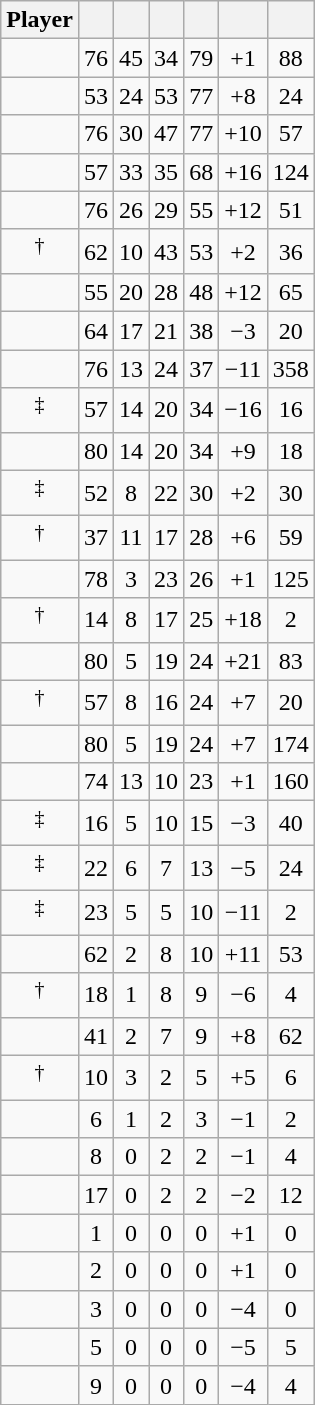<table class="wikitable sortable" style="text-align:center;">
<tr>
<th>Player</th>
<th></th>
<th></th>
<th></th>
<th></th>
<th data-sort-type="number"></th>
<th></th>
</tr>
<tr>
<td></td>
<td>76</td>
<td>45</td>
<td>34</td>
<td>79</td>
<td>+1</td>
<td>88</td>
</tr>
<tr>
<td></td>
<td>53</td>
<td>24</td>
<td>53</td>
<td>77</td>
<td>+8</td>
<td>24</td>
</tr>
<tr>
<td></td>
<td>76</td>
<td>30</td>
<td>47</td>
<td>77</td>
<td>+10</td>
<td>57</td>
</tr>
<tr>
<td></td>
<td>57</td>
<td>33</td>
<td>35</td>
<td>68</td>
<td>+16</td>
<td>124</td>
</tr>
<tr>
<td></td>
<td>76</td>
<td>26</td>
<td>29</td>
<td>55</td>
<td>+12</td>
<td>51</td>
</tr>
<tr>
<td><sup>†</sup></td>
<td>62</td>
<td>10</td>
<td>43</td>
<td>53</td>
<td>+2</td>
<td>36</td>
</tr>
<tr>
<td></td>
<td>55</td>
<td>20</td>
<td>28</td>
<td>48</td>
<td>+12</td>
<td>65</td>
</tr>
<tr>
<td></td>
<td>64</td>
<td>17</td>
<td>21</td>
<td>38</td>
<td>−3</td>
<td>20</td>
</tr>
<tr>
<td></td>
<td>76</td>
<td>13</td>
<td>24</td>
<td>37</td>
<td>−11</td>
<td>358</td>
</tr>
<tr>
<td><sup>‡</sup></td>
<td>57</td>
<td>14</td>
<td>20</td>
<td>34</td>
<td>−16</td>
<td>16</td>
</tr>
<tr>
<td></td>
<td>80</td>
<td>14</td>
<td>20</td>
<td>34</td>
<td>+9</td>
<td>18</td>
</tr>
<tr>
<td><sup>‡</sup></td>
<td>52</td>
<td>8</td>
<td>22</td>
<td>30</td>
<td>+2</td>
<td>30</td>
</tr>
<tr>
<td><sup>†</sup></td>
<td>37</td>
<td>11</td>
<td>17</td>
<td>28</td>
<td>+6</td>
<td>59</td>
</tr>
<tr>
<td></td>
<td>78</td>
<td>3</td>
<td>23</td>
<td>26</td>
<td>+1</td>
<td>125</td>
</tr>
<tr>
<td><sup>†</sup></td>
<td>14</td>
<td>8</td>
<td>17</td>
<td>25</td>
<td>+18</td>
<td>2</td>
</tr>
<tr>
<td></td>
<td>80</td>
<td>5</td>
<td>19</td>
<td>24</td>
<td>+21</td>
<td>83</td>
</tr>
<tr>
<td><sup>†</sup></td>
<td>57</td>
<td>8</td>
<td>16</td>
<td>24</td>
<td>+7</td>
<td>20</td>
</tr>
<tr>
<td></td>
<td>80</td>
<td>5</td>
<td>19</td>
<td>24</td>
<td>+7</td>
<td>174</td>
</tr>
<tr>
<td></td>
<td>74</td>
<td>13</td>
<td>10</td>
<td>23</td>
<td>+1</td>
<td>160</td>
</tr>
<tr>
<td><sup>‡</sup></td>
<td>16</td>
<td>5</td>
<td>10</td>
<td>15</td>
<td>−3</td>
<td>40</td>
</tr>
<tr>
<td><sup>‡</sup></td>
<td>22</td>
<td>6</td>
<td>7</td>
<td>13</td>
<td>−5</td>
<td>24</td>
</tr>
<tr>
<td><sup>‡</sup></td>
<td>23</td>
<td>5</td>
<td>5</td>
<td>10</td>
<td>−11</td>
<td>2</td>
</tr>
<tr>
<td></td>
<td>62</td>
<td>2</td>
<td>8</td>
<td>10</td>
<td>+11</td>
<td>53</td>
</tr>
<tr>
<td><sup>†</sup></td>
<td>18</td>
<td>1</td>
<td>8</td>
<td>9</td>
<td>−6</td>
<td>4</td>
</tr>
<tr>
<td></td>
<td>41</td>
<td>2</td>
<td>7</td>
<td>9</td>
<td>+8</td>
<td>62</td>
</tr>
<tr>
<td><sup>†</sup></td>
<td>10</td>
<td>3</td>
<td>2</td>
<td>5</td>
<td>+5</td>
<td>6</td>
</tr>
<tr>
<td></td>
<td>6</td>
<td>1</td>
<td>2</td>
<td>3</td>
<td>−1</td>
<td>2</td>
</tr>
<tr>
<td></td>
<td>8</td>
<td>0</td>
<td>2</td>
<td>2</td>
<td>−1</td>
<td>4</td>
</tr>
<tr>
<td></td>
<td>17</td>
<td>0</td>
<td>2</td>
<td>2</td>
<td>−2</td>
<td>12</td>
</tr>
<tr>
<td></td>
<td>1</td>
<td>0</td>
<td>0</td>
<td>0</td>
<td>+1</td>
<td>0</td>
</tr>
<tr>
<td></td>
<td>2</td>
<td>0</td>
<td>0</td>
<td>0</td>
<td>+1</td>
<td>0</td>
</tr>
<tr>
<td></td>
<td>3</td>
<td>0</td>
<td>0</td>
<td>0</td>
<td>−4</td>
<td>0</td>
</tr>
<tr>
<td></td>
<td>5</td>
<td>0</td>
<td>0</td>
<td>0</td>
<td>−5</td>
<td>5</td>
</tr>
<tr>
<td></td>
<td>9</td>
<td>0</td>
<td>0</td>
<td>0</td>
<td>−4</td>
<td>4</td>
</tr>
</table>
